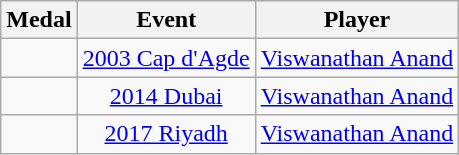<table class="wikitable sortable" style="text-align:center">
<tr>
<th>Medal</th>
<th>Event</th>
<th>Player</th>
</tr>
<tr>
<td></td>
<td><a href='#'>2003 Cap d'Agde</a></td>
<td><a href='#'>Viswanathan Anand</a></td>
</tr>
<tr>
<td></td>
<td><a href='#'>2014 Dubai</a></td>
<td><a href='#'>Viswanathan Anand</a></td>
</tr>
<tr>
<td></td>
<td><a href='#'>2017 Riyadh</a></td>
<td><a href='#'>Viswanathan Anand</a></td>
</tr>
</table>
